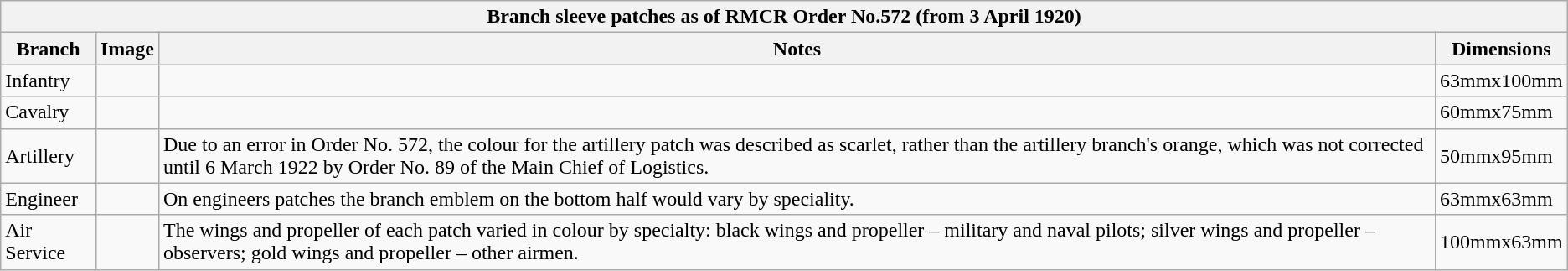<table class="wikitable">
<tr>
<th colspan="4">Branch sleeve patches as of RMCR Order No.572 (from 3 April 1920)</th>
</tr>
<tr>
<th>Branch</th>
<th>Image</th>
<th>Notes</th>
<th>Dimensions</th>
</tr>
<tr>
<td>Infantry</td>
<td></td>
<td></td>
<td>63mmx100mm</td>
</tr>
<tr>
<td>Cavalry</td>
<td></td>
<td></td>
<td>60mmx75mm</td>
</tr>
<tr>
<td>Artillery</td>
<td></td>
<td>Due to an error in Order No. 572, the colour for the artillery patch was described as scarlet, rather than the artillery branch's orange, which was not corrected until 6 March 1922 by Order No. 89 of the Main Chief of Logistics.</td>
<td>50mmx95mm</td>
</tr>
<tr>
<td>Engineer</td>
<td></td>
<td>On engineers patches the branch emblem on the bottom half would vary by speciality.</td>
<td>63mmx63mm</td>
</tr>
<tr>
<td>Air Service</td>
<td></td>
<td>The wings and propeller of each patch varied in colour by specialty: black wings and propeller – military and naval pilots; silver wings and propeller – observers; gold wings and propeller –  other airmen.</td>
<td>100mmx63mm</td>
</tr>
</table>
